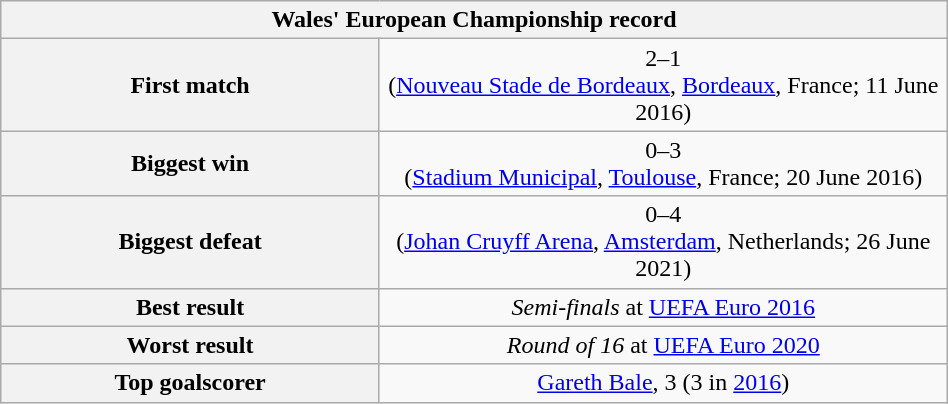<table class="wikitable" style="width:50%;text-align:center">
<tr>
<th colspan="6">Wales' European Championship record</th>
</tr>
<tr>
<th width=20%>First match</th>
<td width=30%> 2–1 <br>(<a href='#'>Nouveau Stade de Bordeaux</a>, <a href='#'>Bordeaux</a>, France; 11 June 2016)</td>
</tr>
<tr>
<th width=20%>Biggest win</th>
<td width=30%> 0–3 <br>(<a href='#'>Stadium Municipal</a>, <a href='#'>Toulouse</a>, France; 20 June 2016)</td>
</tr>
<tr>
<th width=20%>Biggest defeat</th>
<td width=30%> 0–4 <br>(<a href='#'>Johan Cruyff Arena</a>, <a href='#'>Amsterdam</a>, Netherlands; 26 June 2021)</td>
</tr>
<tr>
<th width=20%>Best result</th>
<td width=30%><em>Semi-finals</em> at <a href='#'>UEFA Euro 2016</a></td>
</tr>
<tr>
<th width=20%>Worst result</th>
<td width=30%><em>Round of 16</em> at <a href='#'>UEFA Euro 2020</a></td>
</tr>
<tr>
<th width=20%>Top goalscorer</th>
<td width=30%><a href='#'>Gareth Bale</a>, 3 (3 in <a href='#'>2016</a>)</td>
</tr>
</table>
